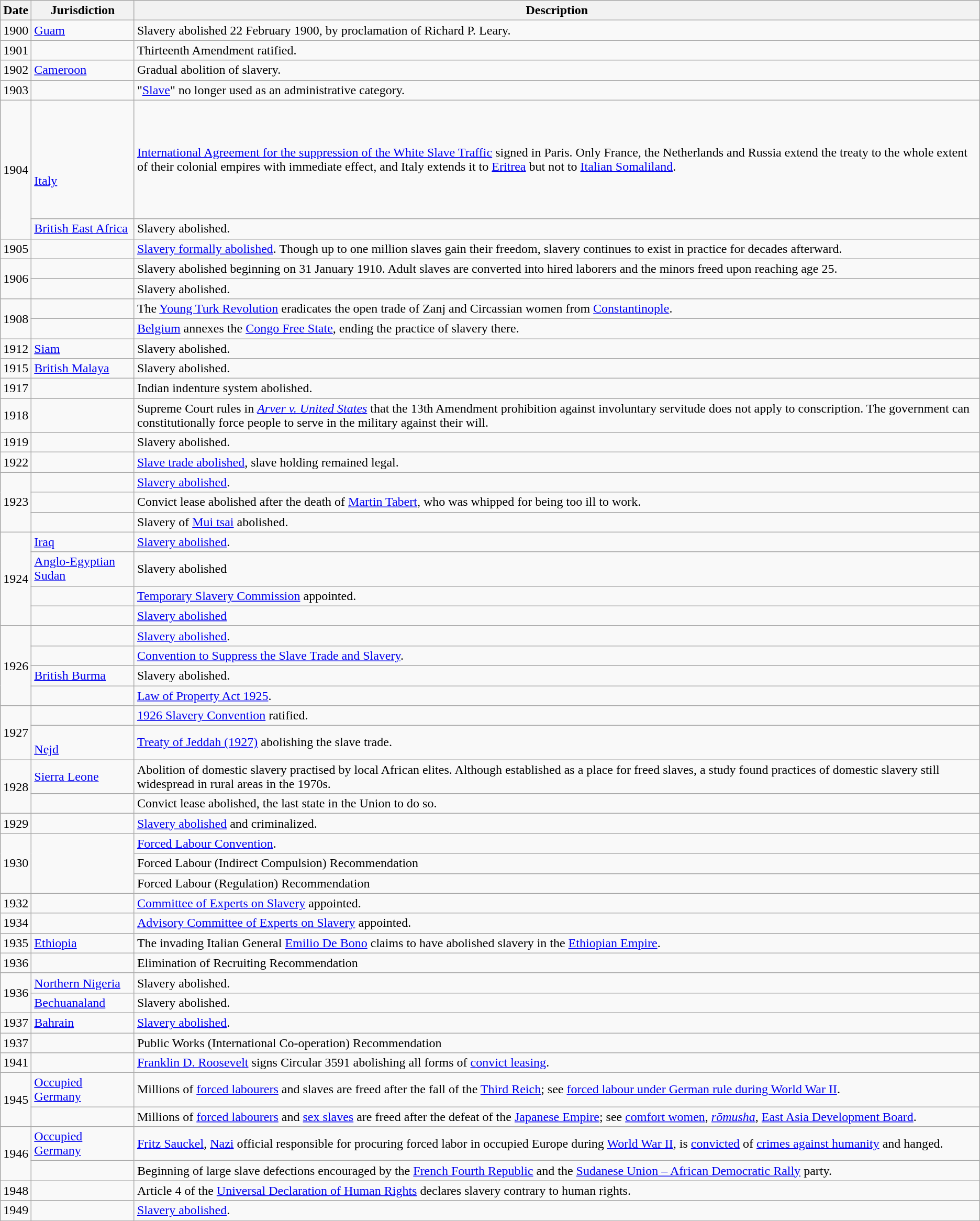<table class=wikitable>
<tr>
<th>Date</th>
<th>Jurisdiction</th>
<th>Description</th>
</tr>
<tr>
<td>1900</td>
<td> <a href='#'>Guam</a></td>
<td>Slavery abolished 22 February 1900, by proclamation of Richard P. Leary.</td>
</tr>
<tr>
<td>1901</td>
<td></td>
<td>Thirteenth Amendment ratified.</td>
</tr>
<tr>
<td>1902</td>
<td> <a href='#'>Cameroon</a></td>
<td>Gradual abolition of slavery.</td>
</tr>
<tr>
<td>1903</td>
<td></td>
<td>"<a href='#'>Slave</a>" no longer used as an administrative category.</td>
</tr>
<tr>
<td rowspan=2>1904</td>
<td><br><br><br><br><br> <a href='#'>Italy</a><br><br><br></td>
<td><a href='#'>International Agreement for the suppression of the White Slave Traffic</a> signed in Paris. Only France, the Netherlands and Russia extend the treaty to the whole extent of their colonial empires with immediate effect, and Italy extends it to <a href='#'>Eritrea</a> but not to <a href='#'>Italian Somaliland</a>.</td>
</tr>
<tr>
<td> <a href='#'>British East Africa</a></td>
<td>Slavery abolished.</td>
</tr>
<tr>
<td>1905</td>
<td></td>
<td><a href='#'>Slavery formally abolished</a>. Though up to one million slaves gain their freedom, slavery continues to exist in practice for decades afterward.</td>
</tr>
<tr>
<td rowspan="2">1906</td>
<td></td>
<td>Slavery abolished beginning on 31 January 1910. Adult slaves are converted into hired laborers and the minors freed upon reaching age 25.</td>
</tr>
<tr>
<td></td>
<td>Slavery abolished.</td>
</tr>
<tr>
<td rowspan="2">1908</td>
<td></td>
<td>The <a href='#'>Young Turk Revolution</a> eradicates the open trade of Zanj and Circassian women from <a href='#'>Constantinople</a>.</td>
</tr>
<tr>
<td></td>
<td><a href='#'>Belgium</a> annexes the <a href='#'>Congo Free State</a>, ending the practice of slavery there.</td>
</tr>
<tr>
<td>1912</td>
<td> <a href='#'>Siam</a></td>
<td>Slavery abolished.</td>
</tr>
<tr>
<td>1915</td>
<td> <a href='#'>British Malaya</a></td>
<td>Slavery abolished.</td>
</tr>
<tr>
<td>1917</td>
<td></td>
<td>Indian indenture system abolished.</td>
</tr>
<tr>
<td>1918</td>
<td></td>
<td>Supreme Court rules in <em><a href='#'>Arver v. United States</a></em> that the 13th Amendment prohibition against involuntary servitude does not apply to conscription. The government can constitutionally force people to serve in the military against their will.</td>
</tr>
<tr>
<td>1919</td>
<td></td>
<td>Slavery abolished.</td>
</tr>
<tr>
<td>1922</td>
<td></td>
<td><a href='#'>Slave trade abolished</a>, slave holding remained legal.</td>
</tr>
<tr>
<td rowspan="3">1923</td>
<td></td>
<td><a href='#'>Slavery abolished</a>.</td>
</tr>
<tr>
<td></td>
<td>Convict lease abolished after the death of <a href='#'>Martin Tabert</a>, who was whipped for being too ill to work.</td>
</tr>
<tr>
<td></td>
<td>Slavery of <a href='#'>Mui tsai</a> abolished.</td>
</tr>
<tr>
<td rowspan="4">1924</td>
<td> <a href='#'>Iraq</a></td>
<td><a href='#'>Slavery abolished</a>.</td>
</tr>
<tr>
<td> <a href='#'>Anglo-Egyptian Sudan</a></td>
<td>Slavery abolished</td>
</tr>
<tr>
<td></td>
<td><a href='#'>Temporary Slavery Commission</a> appointed.</td>
</tr>
<tr>
<td></td>
<td><a href='#'>Slavery abolished</a></td>
</tr>
<tr>
<td rowspan="4">1926</td>
<td></td>
<td><a href='#'>Slavery abolished</a>.</td>
</tr>
<tr>
<td></td>
<td><a href='#'>Convention to Suppress the Slave Trade and Slavery</a>.</td>
</tr>
<tr>
<td> <a href='#'>British Burma</a></td>
<td>Slavery abolished.</td>
</tr>
<tr>
<td></td>
<td><a href='#'>Law of Property Act 1925</a>.</td>
</tr>
<tr>
<td rowspan="2">1927</td>
<td></td>
<td><a href='#'>1926 Slavery Convention</a> ratified.</td>
</tr>
<tr>
<td><br> <a href='#'>Nejd</a><br></td>
<td><a href='#'>Treaty of Jeddah (1927)</a> abolishing the slave trade.</td>
</tr>
<tr>
<td rowspan="2">1928</td>
<td> <a href='#'>Sierra Leone</a></td>
<td>Abolition of domestic slavery practised by local African elites. Although established as a place for freed slaves, a study found practices of domestic slavery still widespread in rural areas in the 1970s.</td>
</tr>
<tr>
<td></td>
<td>Convict lease abolished, the last state in the Union to do so.</td>
</tr>
<tr>
<td>1929</td>
<td></td>
<td><a href='#'>Slavery abolished</a> and criminalized.</td>
</tr>
<tr>
<td rowspan="3">1930</td>
<td rowspan="3"></td>
<td><a href='#'>Forced Labour Convention</a>.</td>
</tr>
<tr>
<td>Forced Labour (Indirect Compulsion) Recommendation</td>
</tr>
<tr>
<td>Forced Labour (Regulation) Recommendation</td>
</tr>
<tr>
<td>1932</td>
<td></td>
<td><a href='#'>Committee of Experts on Slavery</a> appointed.</td>
</tr>
<tr>
<td>1934</td>
<td></td>
<td><a href='#'>Advisory Committee of Experts on Slavery</a> appointed.</td>
</tr>
<tr>
<td>1935</td>
<td> <a href='#'>Ethiopia</a></td>
<td>The invading Italian General <a href='#'>Emilio De Bono</a> claims to have abolished slavery in the <a href='#'>Ethiopian Empire</a>.</td>
</tr>
<tr>
<td>1936</td>
<td></td>
<td>Elimination of Recruiting Recommendation</td>
</tr>
<tr>
<td rowspan=2>1936</td>
<td> <a href='#'>Northern Nigeria</a></td>
<td>Slavery abolished.</td>
</tr>
<tr>
<td> <a href='#'>Bechuanaland</a></td>
<td>Slavery abolished.</td>
</tr>
<tr>
<td>1937</td>
<td> <a href='#'>Bahrain</a></td>
<td><a href='#'>Slavery abolished</a>.</td>
</tr>
<tr>
<td>1937</td>
<td></td>
<td>Public Works (International Co-operation) Recommendation</td>
</tr>
<tr>
<td>1941</td>
<td></td>
<td><a href='#'>Franklin D. Roosevelt</a> signs Circular 3591 abolishing all forms of <a href='#'>convict leasing</a>.</td>
</tr>
<tr>
<td rowspan=2>1945</td>
<td> <a href='#'>Occupied Germany</a></td>
<td>Millions of <a href='#'>forced labourers</a> and slaves are freed after the fall of the <a href='#'>Third Reich</a>; see <a href='#'>forced labour under German rule during World War II</a>.</td>
</tr>
<tr>
<td></td>
<td>Millions of <a href='#'>forced labourers</a> and <a href='#'>sex slaves</a> are freed after the defeat of the <a href='#'>Japanese Empire</a>; see <a href='#'>comfort women</a>, <em><a href='#'>rōmusha</a></em>, <a href='#'>East Asia Development Board</a>.</td>
</tr>
<tr>
<td rowspan="2">1946</td>
<td> <a href='#'>Occupied Germany</a></td>
<td><a href='#'>Fritz Sauckel</a>, <a href='#'>Nazi</a> official responsible for procuring forced labor in occupied Europe during <a href='#'>World War II</a>, is <a href='#'>convicted</a> of <a href='#'>crimes against humanity</a> and hanged.</td>
</tr>
<tr>
<td></td>
<td>Beginning of large slave defections encouraged by the <a href='#'>French Fourth Republic</a> and the <a href='#'>Sudanese Union – African Democratic Rally</a> party.</td>
</tr>
<tr>
<td>1948</td>
<td></td>
<td>Article 4 of the <a href='#'>Universal Declaration of Human Rights</a> declares slavery contrary to human rights.</td>
</tr>
<tr>
<td>1949</td>
<td></td>
<td><a href='#'>Slavery abolished</a>.</td>
</tr>
</table>
